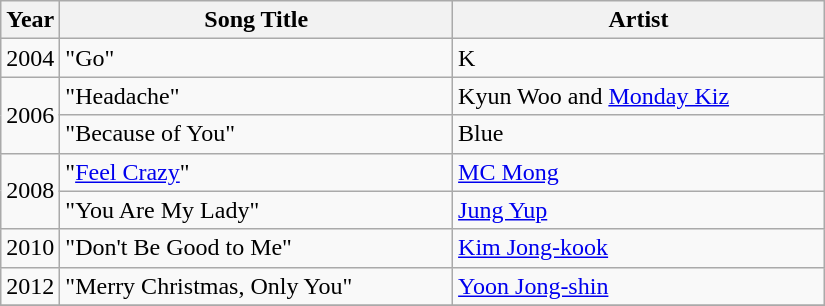<table class="wikitable" style="width:550px">
<tr>
<th width=10>Year</th>
<th>Song Title</th>
<th>Artist</th>
</tr>
<tr>
<td>2004</td>
<td>"Go" </td>
<td>K</td>
</tr>
<tr>
<td rowspan=2>2006</td>
<td>"Headache" </td>
<td>Kyun Woo and <a href='#'>Monday Kiz</a></td>
</tr>
<tr>
<td>"Because of You"</td>
<td>Blue</td>
</tr>
<tr>
<td rowspan=2>2008</td>
<td>"<a href='#'>Feel Crazy</a>" </td>
<td><a href='#'>MC Mong</a></td>
</tr>
<tr>
<td>"You Are My Lady"</td>
<td><a href='#'>Jung Yup</a></td>
</tr>
<tr>
<td>2010</td>
<td>"Don't Be Good to Me" </td>
<td><a href='#'>Kim Jong-kook</a></td>
</tr>
<tr>
<td>2012</td>
<td>"Merry Christmas, Only You"</td>
<td><a href='#'>Yoon Jong-shin</a></td>
</tr>
<tr>
</tr>
</table>
